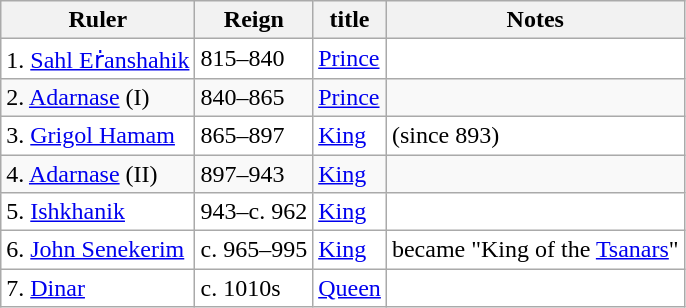<table class="wikitable sortable">
<tr>
<th>Ruler</th>
<th>Reign</th>
<th>title</th>
<th>Notes</th>
</tr>
<tr style="background:#fff;">
<td>1. <a href='#'>Sahl Eṙanshahik</a></td>
<td>815–840</td>
<td><a href='#'>Prince</a></td>
<td></td>
</tr>
<tr>
<td>2. <a href='#'>Adarnase</a> (I)</td>
<td>840–865</td>
<td><a href='#'>Prince</a></td>
<td></td>
</tr>
<tr style="background:#fff;">
<td>3. <a href='#'>Grigol Hamam</a></td>
<td>865–897</td>
<td><a href='#'>King</a></td>
<td>(since 893)</td>
</tr>
<tr>
<td>4. <a href='#'>Adarnase</a> (II)</td>
<td>897–943</td>
<td><a href='#'>King</a></td>
<td></td>
</tr>
<tr style="background:#fff;">
<td>5. <a href='#'>Ishkhanik</a></td>
<td>943–c. 962</td>
<td><a href='#'>King</a></td>
<td></td>
</tr>
<tr style="background:#fff;">
<td>6. <a href='#'>John Senekerim</a></td>
<td>c. 965–995</td>
<td><a href='#'>King</a></td>
<td>became "King of the <a href='#'>Tsanars</a>"</td>
</tr>
<tr style="background:#fff;">
<td>7. <a href='#'>Dinar</a></td>
<td>c. 1010s</td>
<td><a href='#'>Queen</a></td>
<td></td>
</tr>
</table>
